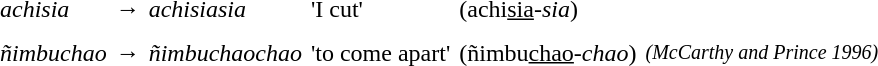<table style="line-height: 1.4em;" cellpadding="2">
<tr>
<td> </td>
<td> </td>
<td><em>achisia</em></td>
<td>→</td>
<td><em>achisiasia</em></td>
<td>'I cut'</td>
<td>(achi<u>sia</u>-<em>sia</em>)</td>
</tr>
<tr>
<td> </td>
<td> </td>
<td><em>ñimbuchao</em></td>
<td>→</td>
<td><em>ñimbuchaochao</em></td>
<td>'to come apart'</td>
<td>(ñimbu<u>chao</u>-<em>chao</em>)</td>
<td><small><cite>(McCarthy and Prince 1996)</cite></small></td>
</tr>
</table>
